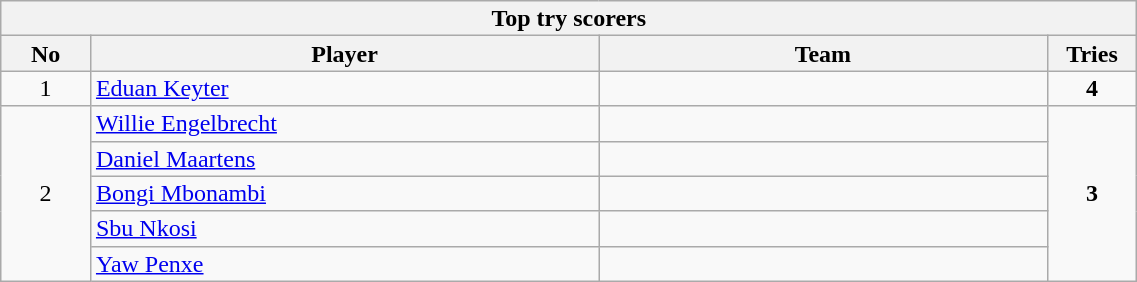<table class="wikitable collapsible sortable" style="text-align:center; line-height:100%; font-size:100%; width:60%;">
<tr>
<th colspan=8>Top try scorers </th>
</tr>
<tr>
<th style="width:6%;">No</th>
<th style="width:34%;">Player</th>
<th style="width:30%;">Team</th>
<th style="width:6%;">Tries<br></th>
</tr>
<tr>
<td>1</td>
<td style="text-align:left;"><a href='#'>Eduan Keyter</a></td>
<td style="text-align:left;"></td>
<td><strong>4</strong></td>
</tr>
<tr>
<td rowspan="5">2</td>
<td style="text-align:left;"><a href='#'>Willie Engelbrecht</a></td>
<td style="text-align:left;"></td>
<td rowspan="5"><strong>3</strong></td>
</tr>
<tr>
<td style="text-align:left;"><a href='#'>Daniel Maartens</a></td>
<td style="text-align:left;"></td>
</tr>
<tr>
<td style="text-align:left;"><a href='#'>Bongi Mbonambi</a></td>
<td style="text-align:left;"></td>
</tr>
<tr>
<td style="text-align:left;"><a href='#'>Sbu Nkosi</a></td>
<td style="text-align:left;"></td>
</tr>
<tr>
<td style="text-align:left;"><a href='#'>Yaw Penxe</a></td>
<td style="text-align:left;"></td>
</tr>
</table>
